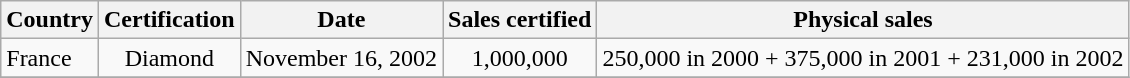<table class="wikitable sortable">
<tr>
<th bgcolor="#ebf5ff">Country</th>
<th bgcolor="#ebf5ff">Certification</th>
<th bgcolor="#ebf5ff">Date</th>
<th bgcolor="#ebf5ff">Sales certified</th>
<th bgcolor="#ebf5ff">Physical sales</th>
</tr>
<tr>
<td>France</td>
<td align="center">Diamond</td>
<td align="center">November 16, 2002</td>
<td align="center">1,000,000</td>
<td align="center">250,000 in 2000 + 375,000 in 2001 + 231,000 in 2002</td>
</tr>
<tr>
</tr>
</table>
